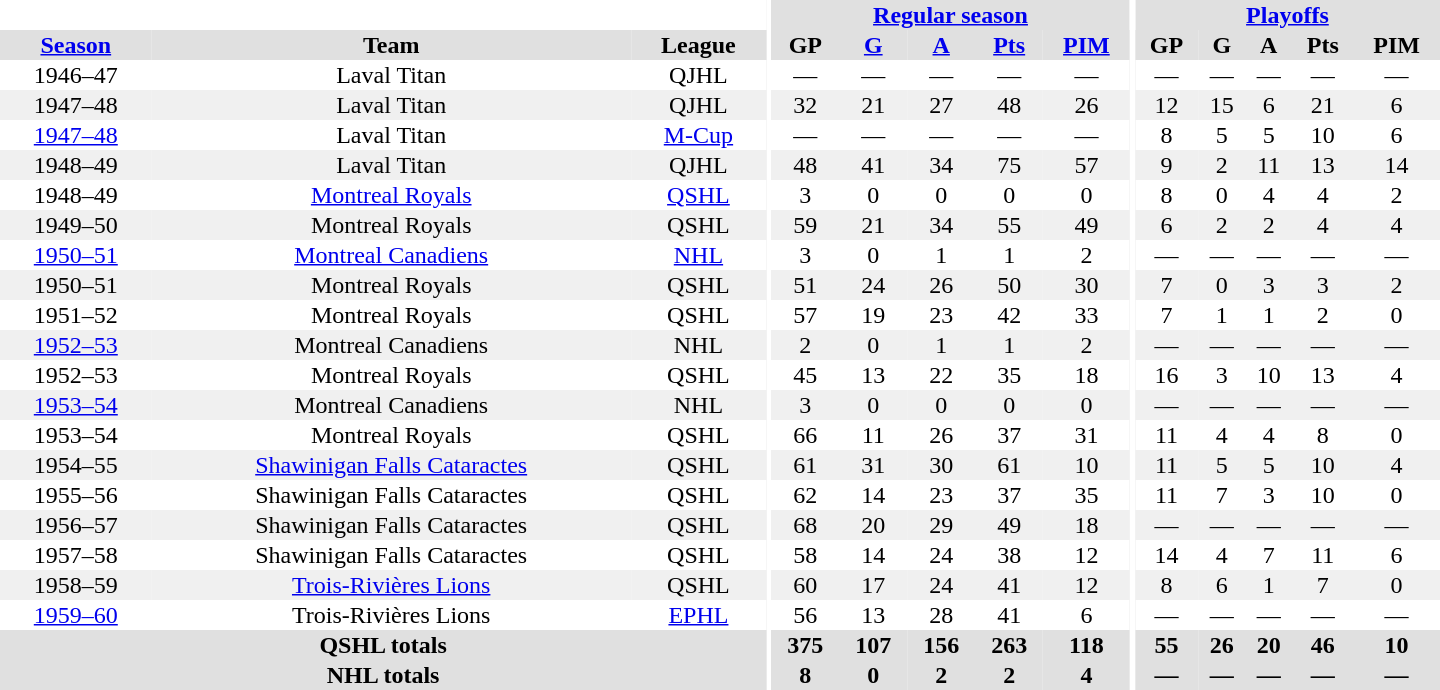<table border="0" cellpadding="1" cellspacing="0" style="text-align:center; width:60em">
<tr bgcolor="#e0e0e0">
<th colspan="3" bgcolor="#ffffff"></th>
<th rowspan="100" bgcolor="#ffffff"></th>
<th colspan="5"><a href='#'>Regular season</a></th>
<th rowspan="100" bgcolor="#ffffff"></th>
<th colspan="5"><a href='#'>Playoffs</a></th>
</tr>
<tr bgcolor="#e0e0e0">
<th><a href='#'>Season</a></th>
<th>Team</th>
<th>League</th>
<th>GP</th>
<th><a href='#'>G</a></th>
<th><a href='#'>A</a></th>
<th><a href='#'>Pts</a></th>
<th><a href='#'>PIM</a></th>
<th>GP</th>
<th>G</th>
<th>A</th>
<th>Pts</th>
<th>PIM</th>
</tr>
<tr>
<td>1946–47</td>
<td>Laval Titan</td>
<td>QJHL</td>
<td>—</td>
<td>—</td>
<td>—</td>
<td>—</td>
<td>—</td>
<td>—</td>
<td>—</td>
<td>—</td>
<td>—</td>
<td>—</td>
</tr>
<tr bgcolor="#f0f0f0">
<td>1947–48</td>
<td>Laval Titan</td>
<td>QJHL</td>
<td>32</td>
<td>21</td>
<td>27</td>
<td>48</td>
<td>26</td>
<td>12</td>
<td>15</td>
<td>6</td>
<td>21</td>
<td>6</td>
</tr>
<tr>
<td><a href='#'>1947–48</a></td>
<td>Laval Titan</td>
<td><a href='#'>M-Cup</a></td>
<td>—</td>
<td>—</td>
<td>—</td>
<td>—</td>
<td>—</td>
<td>8</td>
<td>5</td>
<td>5</td>
<td>10</td>
<td>6</td>
</tr>
<tr bgcolor="#f0f0f0">
<td>1948–49</td>
<td>Laval Titan</td>
<td>QJHL</td>
<td>48</td>
<td>41</td>
<td>34</td>
<td>75</td>
<td>57</td>
<td>9</td>
<td>2</td>
<td>11</td>
<td>13</td>
<td>14</td>
</tr>
<tr>
<td>1948–49</td>
<td><a href='#'>Montreal Royals</a></td>
<td><a href='#'>QSHL</a></td>
<td>3</td>
<td>0</td>
<td>0</td>
<td>0</td>
<td>0</td>
<td>8</td>
<td>0</td>
<td>4</td>
<td>4</td>
<td>2</td>
</tr>
<tr bgcolor="#f0f0f0">
<td>1949–50</td>
<td>Montreal Royals</td>
<td>QSHL</td>
<td>59</td>
<td>21</td>
<td>34</td>
<td>55</td>
<td>49</td>
<td>6</td>
<td>2</td>
<td>2</td>
<td>4</td>
<td>4</td>
</tr>
<tr>
<td><a href='#'>1950–51</a></td>
<td><a href='#'>Montreal Canadiens</a></td>
<td><a href='#'>NHL</a></td>
<td>3</td>
<td>0</td>
<td>1</td>
<td>1</td>
<td>2</td>
<td>—</td>
<td>—</td>
<td>—</td>
<td>—</td>
<td>—</td>
</tr>
<tr bgcolor="#f0f0f0">
<td>1950–51</td>
<td>Montreal Royals</td>
<td>QSHL</td>
<td>51</td>
<td>24</td>
<td>26</td>
<td>50</td>
<td>30</td>
<td>7</td>
<td>0</td>
<td>3</td>
<td>3</td>
<td>2</td>
</tr>
<tr>
<td>1951–52</td>
<td>Montreal Royals</td>
<td>QSHL</td>
<td>57</td>
<td>19</td>
<td>23</td>
<td>42</td>
<td>33</td>
<td>7</td>
<td>1</td>
<td>1</td>
<td>2</td>
<td>0</td>
</tr>
<tr bgcolor="#f0f0f0">
<td><a href='#'>1952–53</a></td>
<td>Montreal Canadiens</td>
<td>NHL</td>
<td>2</td>
<td>0</td>
<td>1</td>
<td>1</td>
<td>2</td>
<td>—</td>
<td>—</td>
<td>—</td>
<td>—</td>
<td>—</td>
</tr>
<tr>
<td>1952–53</td>
<td>Montreal Royals</td>
<td>QSHL</td>
<td>45</td>
<td>13</td>
<td>22</td>
<td>35</td>
<td>18</td>
<td>16</td>
<td>3</td>
<td>10</td>
<td>13</td>
<td>4</td>
</tr>
<tr bgcolor="#f0f0f0">
<td><a href='#'>1953–54</a></td>
<td>Montreal Canadiens</td>
<td>NHL</td>
<td>3</td>
<td>0</td>
<td>0</td>
<td>0</td>
<td>0</td>
<td>—</td>
<td>—</td>
<td>—</td>
<td>—</td>
<td>—</td>
</tr>
<tr>
<td>1953–54</td>
<td>Montreal Royals</td>
<td>QSHL</td>
<td>66</td>
<td>11</td>
<td>26</td>
<td>37</td>
<td>31</td>
<td>11</td>
<td>4</td>
<td>4</td>
<td>8</td>
<td>0</td>
</tr>
<tr bgcolor="#f0f0f0">
<td>1954–55</td>
<td><a href='#'>Shawinigan Falls Cataractes</a></td>
<td>QSHL</td>
<td>61</td>
<td>31</td>
<td>30</td>
<td>61</td>
<td>10</td>
<td>11</td>
<td>5</td>
<td>5</td>
<td>10</td>
<td>4</td>
</tr>
<tr>
<td>1955–56</td>
<td>Shawinigan Falls Cataractes</td>
<td>QSHL</td>
<td>62</td>
<td>14</td>
<td>23</td>
<td>37</td>
<td>35</td>
<td>11</td>
<td>7</td>
<td>3</td>
<td>10</td>
<td>0</td>
</tr>
<tr bgcolor="#f0f0f0">
<td>1956–57</td>
<td>Shawinigan Falls Cataractes</td>
<td>QSHL</td>
<td>68</td>
<td>20</td>
<td>29</td>
<td>49</td>
<td>18</td>
<td>—</td>
<td>—</td>
<td>—</td>
<td>—</td>
<td>—</td>
</tr>
<tr>
<td>1957–58</td>
<td>Shawinigan Falls Cataractes</td>
<td>QSHL</td>
<td>58</td>
<td>14</td>
<td>24</td>
<td>38</td>
<td>12</td>
<td>14</td>
<td>4</td>
<td>7</td>
<td>11</td>
<td>6</td>
</tr>
<tr bgcolor="#f0f0f0">
<td>1958–59</td>
<td><a href='#'>Trois-Rivières Lions</a></td>
<td>QSHL</td>
<td>60</td>
<td>17</td>
<td>24</td>
<td>41</td>
<td>12</td>
<td>8</td>
<td>6</td>
<td>1</td>
<td>7</td>
<td>0</td>
</tr>
<tr>
<td><a href='#'>1959–60</a></td>
<td>Trois-Rivières Lions</td>
<td><a href='#'>EPHL</a></td>
<td>56</td>
<td>13</td>
<td>28</td>
<td>41</td>
<td>6</td>
<td>—</td>
<td>—</td>
<td>—</td>
<td>—</td>
<td>—</td>
</tr>
<tr bgcolor="#e0e0e0">
<th colspan="3">QSHL totals</th>
<th>375</th>
<th>107</th>
<th>156</th>
<th>263</th>
<th>118</th>
<th>55</th>
<th>26</th>
<th>20</th>
<th>46</th>
<th>10</th>
</tr>
<tr bgcolor="#e0e0e0">
<th colspan="3">NHL totals</th>
<th>8</th>
<th>0</th>
<th>2</th>
<th>2</th>
<th>4</th>
<th>—</th>
<th>—</th>
<th>—</th>
<th>—</th>
<th>—</th>
</tr>
</table>
